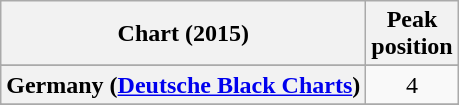<table class="wikitable sortable plainrowheaders" style="text-align:center">
<tr>
<th scope="col">Chart (2015)</th>
<th scope="col">Peak<br>position</th>
</tr>
<tr>
</tr>
<tr>
<th scope="row">Germany (<a href='#'>Deutsche Black Charts</a>)</th>
<td>4</td>
</tr>
<tr>
</tr>
<tr>
</tr>
<tr>
</tr>
<tr>
</tr>
</table>
